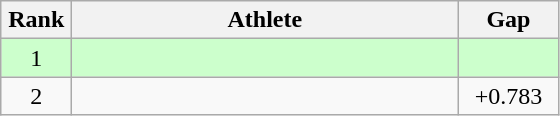<table class=wikitable style="text-align:center">
<tr>
<th width=40>Rank</th>
<th width=250>Athlete</th>
<th width=60>Gap</th>
</tr>
<tr bgcolor="ccffcc">
<td>1</td>
<td align=left></td>
<td></td>
</tr>
<tr>
<td>2</td>
<td align=left></td>
<td>+0.783</td>
</tr>
</table>
